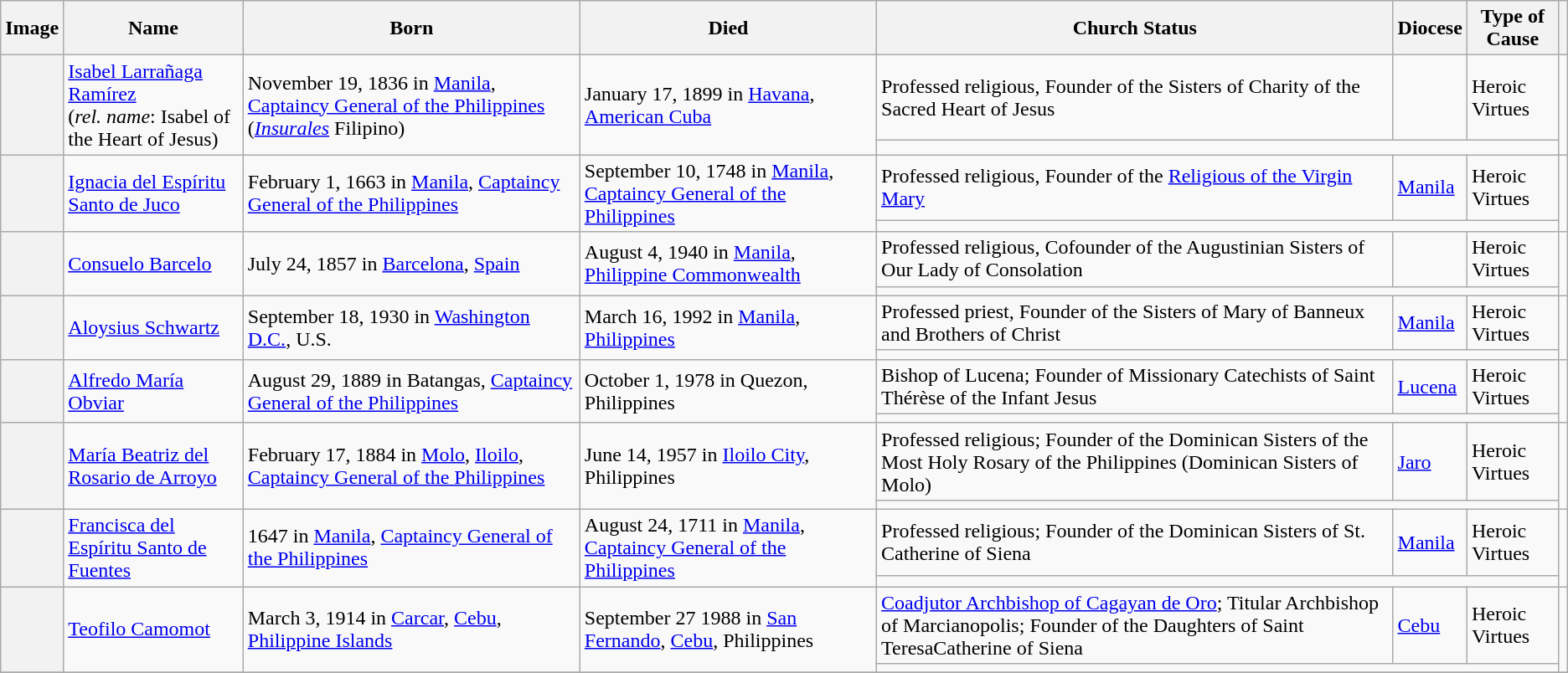<table class="wikitable">
<tr>
<th class="unportable">Image</th>
<th>Name</th>
<th>Born</th>
<th>Died</th>
<th>Church Status</th>
<th>Diocese</th>
<th>Type of Cause</th>
<th></th>
</tr>
<tr>
<th scope="row" rowspan="2"></th>
<td rowspan="2"><a href='#'>Isabel Larrañaga Ramírez</a> <br>(<em>rel. name</em>: Isabel of the Heart of Jesus)</td>
<td rowspan="2">November 19, 1836 in <a href='#'>Manila</a>, <a href='#'>Captaincy General of the Philippines</a> (<em><a href='#'>Insurales</a></em> Filipino)</td>
<td rowspan="2">January 17, 1899 in <a href='#'>Havana</a>, <a href='#'>American Cuba</a></td>
<td>Professed religious, Founder of the Sisters of Charity of the Sacred Heart of Jesus</td>
<td></td>
<td>Heroic Virtues</td>
<td rowspan=2></td>
</tr>
<tr>
<td colspan="3"></td>
</tr>
<tr>
<th scope="row" rowspan="2"></th>
<td rowspan="2"><a href='#'>Ignacia del Espíritu Santo de Juco</a></td>
<td rowspan="2">February 1, 1663 in <a href='#'>Manila</a>, <a href='#'>Captaincy General of the Philippines</a></td>
<td rowspan="2">September 10, 1748 in <a href='#'>Manila</a>, <a href='#'>Captaincy General of the Philippines</a></td>
<td>Professed religious, Founder of the <a href='#'>Religious of the Virgin Mary</a></td>
<td><a href='#'>Manila</a></td>
<td>Heroic Virtues</td>
<td rowspan=2></td>
</tr>
<tr>
<td colspan="3"></td>
</tr>
<tr>
<th scope="row" rowspan="2"></th>
<td rowspan="2"><a href='#'>Consuelo Barcelo</a></td>
<td rowspan="2">July 24, 1857 in <a href='#'>Barcelona</a>, <a href='#'>Spain</a></td>
<td rowspan="2">August 4, 1940 in <a href='#'>Manila</a>, <a href='#'>Philippine Commonwealth</a></td>
<td>Professed religious, Cofounder of the Augustinian Sisters of Our Lady of Consolation</td>
<td></td>
<td>Heroic Virtues</td>
<td rowspan=2></td>
</tr>
<tr>
<td colspan="3"></td>
</tr>
<tr>
<th scope="row" rowspan="2"></th>
<td rowspan="2"><a href='#'>Aloysius Schwartz</a></td>
<td rowspan="2">September 18, 1930 in <a href='#'>Washington D.C.</a>, U.S.</td>
<td rowspan="2">March 16, 1992 in <a href='#'>Manila</a>, <a href='#'>Philippines</a></td>
<td>Professed priest, Founder of the Sisters of Mary of Banneux and Brothers of Christ</td>
<td><a href='#'>Manila</a></td>
<td>Heroic Virtues</td>
<td rowspan=2></td>
</tr>
<tr>
<td colspan="3"></td>
</tr>
<tr>
<th scope="row" rowspan="2"></th>
<td rowspan="2"><a href='#'>Alfredo María Obviar</a></td>
<td rowspan="2">August 29, 1889 in Batangas, <a href='#'>Captaincy General of the Philippines</a></td>
<td rowspan="2">October 1, 1978 in Quezon, Philippines</td>
<td>Bishop of Lucena; Founder of Missionary Catechists of Saint Thérèse of the Infant Jesus</td>
<td><a href='#'>Lucena</a></td>
<td>Heroic Virtues</td>
<td rowspan=2></td>
</tr>
<tr>
<td colspan="3"></td>
</tr>
<tr>
<th scope="row" rowspan="2"></th>
<td rowspan="2"><a href='#'>María Beatriz del Rosario de Arroyo</a></td>
<td rowspan="2">February 17, 1884 in <a href='#'>Molo</a>, <a href='#'>Iloilo</a>, <a href='#'>Captaincy General of the Philippines</a></td>
<td rowspan="2">June 14, 1957 in <a href='#'>Iloilo City</a>, Philippines</td>
<td>Professed religious; Founder of the Dominican Sisters of the Most Holy Rosary of the Philippines (Dominican Sisters of Molo)</td>
<td><a href='#'>Jaro</a></td>
<td>Heroic Virtues</td>
<td rowspan=2></td>
</tr>
<tr>
<td colspan="3"></td>
</tr>
<tr>
<th scope="row" rowspan="2"></th>
<td rowspan="2"><a href='#'>Francisca del Espíritu Santo de Fuentes</a></td>
<td rowspan="2">1647 in <a href='#'>Manila</a>, <a href='#'>Captaincy General of the Philippines</a></td>
<td rowspan="2">August 24, 1711 in <a href='#'>Manila</a>, <a href='#'>Captaincy General of the Philippines</a></td>
<td>Professed religious; Founder of the Dominican Sisters of St. Catherine of Siena</td>
<td><a href='#'>Manila</a></td>
<td>Heroic Virtues</td>
<td rowspan=2></td>
</tr>
<tr>
<td colspan="3"></td>
</tr>
<tr>
<th scope="row" rowspan="2"></th>
<td rowspan="2"><a href='#'>Teofilo Camomot</a></td>
<td rowspan="2">March 3, 1914 in <a href='#'>Carcar</a>, <a href='#'>Cebu</a>, <a href='#'>Philippine Islands</a></td>
<td rowspan="2">September 27 1988 in <a href='#'>San Fernando</a>, <a href='#'>Cebu</a>, Philippines</td>
<td><a href='#'>Coadjutor Archbishop of Cagayan de Oro</a>; Titular Archbishop of Marcianopolis; Founder of the Daughters of Saint TeresaCatherine of Siena</td>
<td><a href='#'>Cebu</a></td>
<td>Heroic Virtues</td>
<td rowspan=2></td>
</tr>
<tr>
<td colspan="3"></td>
</tr>
<tr>
</tr>
</table>
